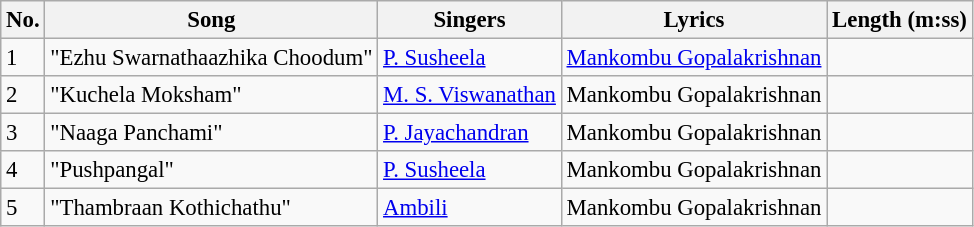<table class="wikitable" style="font-size:95%;">
<tr>
<th>No.</th>
<th>Song</th>
<th>Singers</th>
<th>Lyrics</th>
<th>Length (m:ss)</th>
</tr>
<tr>
<td>1</td>
<td>"Ezhu Swarnathaazhika Choodum"</td>
<td><a href='#'>P. Susheela</a></td>
<td><a href='#'>Mankombu Gopalakrishnan</a></td>
<td></td>
</tr>
<tr>
<td>2</td>
<td>"Kuchela Moksham"</td>
<td><a href='#'>M. S. Viswanathan</a></td>
<td>Mankombu Gopalakrishnan</td>
<td></td>
</tr>
<tr>
<td>3</td>
<td>"Naaga Panchami"</td>
<td><a href='#'>P. Jayachandran</a></td>
<td>Mankombu Gopalakrishnan</td>
<td></td>
</tr>
<tr>
<td>4</td>
<td>"Pushpangal"</td>
<td><a href='#'>P. Susheela</a></td>
<td>Mankombu Gopalakrishnan</td>
<td></td>
</tr>
<tr>
<td>5</td>
<td>"Thambraan Kothichathu"</td>
<td><a href='#'>Ambili</a></td>
<td>Mankombu Gopalakrishnan</td>
<td></td>
</tr>
</table>
